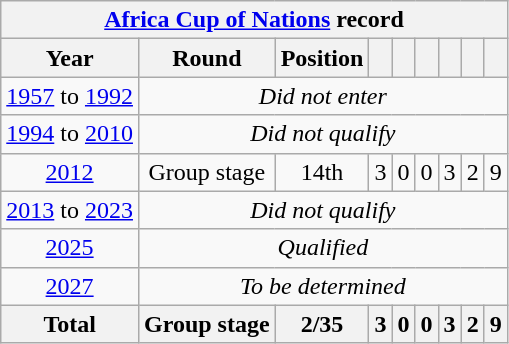<table class="wikitable" style="text-align: center;">
<tr>
<th colspan=9><a href='#'>Africa Cup of Nations</a> record</th>
</tr>
<tr>
<th>Year</th>
<th>Round</th>
<th>Position</th>
<th></th>
<th></th>
<th></th>
<th></th>
<th></th>
<th></th>
</tr>
<tr>
<td> <a href='#'>1957</a> to  <a href='#'>1992</a></td>
<td colspan=8><em>Did not enter</em></td>
</tr>
<tr>
<td> <a href='#'>1994</a> to  <a href='#'>2010</a></td>
<td colspan=8><em>Did not qualify</em></td>
</tr>
<tr>
<td>  <a href='#'>2012</a></td>
<td>Group stage</td>
<td>14th</td>
<td>3</td>
<td>0</td>
<td>0</td>
<td>3</td>
<td>2</td>
<td>9</td>
</tr>
<tr>
<td> <a href='#'>2013</a> to  <a href='#'>2023</a></td>
<td colspan=8><em>Did not qualify</em></td>
</tr>
<tr>
<td> <a href='#'>2025</a></td>
<td colspan=8><em>Qualified</em></td>
</tr>
<tr>
<td>   <a href='#'>2027</a></td>
<td colspan=8><em>To be determined</em></td>
</tr>
<tr>
<th><strong>Total</strong></th>
<th><strong>Group stage</strong></th>
<th><strong>2/35</strong></th>
<th><strong>3</strong></th>
<th><strong>0</strong></th>
<th><strong>0</strong></th>
<th><strong>3</strong></th>
<th><strong>2</strong></th>
<th><strong>9</strong></th>
</tr>
</table>
